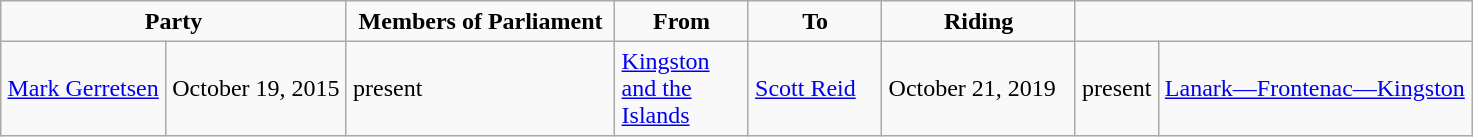<table border="1" cellpadding="4" cellspacing="0" style="background: #f9f9f9; border: 1px #aaa solid; border-collapse: collapse;">
<tr>
<th colspan=2 style="width: 130px">Party</th>
<th style="width: 170px">Members of Parliament</th>
<th style="width: 80px">From</th>
<th style="width: 80px">To</th>
<th style="width: 120px">Riding</th>
</tr>
<tr>
<td><a href='#'>Mark Gerretsen</a></td>
<td>October 19, 2015</td>
<td>present</td>
<td><a href='#'>Kingston and the Islands</a><br></td>
<td><a href='#'>Scott Reid</a></td>
<td>October 21, 2019</td>
<td>present</td>
<td><a href='#'>Lanark—Frontenac—Kingston</a></td>
</tr>
</table>
